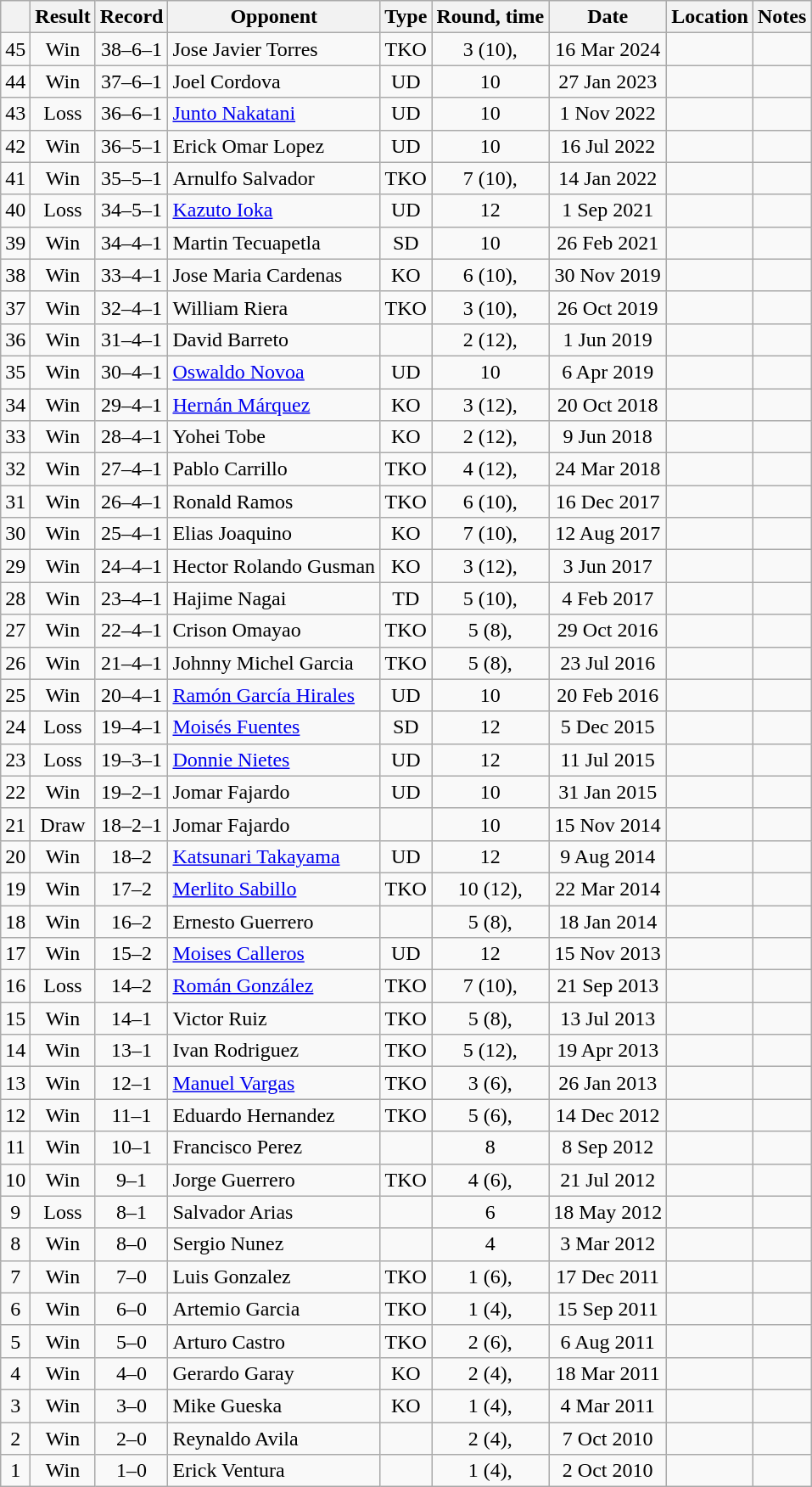<table class=wikitable style=text-align:center>
<tr>
<th></th>
<th>Result</th>
<th>Record</th>
<th>Opponent</th>
<th>Type</th>
<th>Round, time</th>
<th>Date</th>
<th>Location</th>
<th>Notes</th>
</tr>
<tr>
<td>45</td>
<td>Win</td>
<td>38–6–1</td>
<td align=left>Jose Javier Torres</td>
<td>TKO</td>
<td>3 (10), </td>
<td>16 Mar 2024</td>
<td align=left></td>
<td align=left></td>
</tr>
<tr>
<td>44</td>
<td>Win</td>
<td>37–6–1</td>
<td align=left>Joel Cordova</td>
<td>UD</td>
<td>10</td>
<td>27 Jan 2023</td>
<td align=left></td>
<td align=left></td>
</tr>
<tr>
<td>43</td>
<td>Loss</td>
<td>36–6–1</td>
<td align=left><a href='#'>Junto Nakatani</a></td>
<td>UD</td>
<td>10</td>
<td>1 Nov 2022</td>
<td align=left></td>
<td align=left></td>
</tr>
<tr>
<td>42</td>
<td>Win</td>
<td>36–5–1</td>
<td align=left>Erick Omar Lopez</td>
<td>UD</td>
<td>10</td>
<td>16 Jul 2022</td>
<td align=left></td>
<td align=left></td>
</tr>
<tr>
<td>41</td>
<td>Win</td>
<td>35–5–1</td>
<td align=left>Arnulfo Salvador</td>
<td>TKO</td>
<td>7 (10), </td>
<td>14 Jan 2022</td>
<td align=left></td>
<td align=left></td>
</tr>
<tr>
<td>40</td>
<td>Loss</td>
<td>34–5–1</td>
<td align=left><a href='#'>Kazuto Ioka</a></td>
<td>UD</td>
<td>12</td>
<td>1 Sep 2021</td>
<td align=left></td>
<td align=left></td>
</tr>
<tr>
<td>39</td>
<td>Win</td>
<td>34–4–1</td>
<td align=left>Martin Tecuapetla</td>
<td>SD</td>
<td>10</td>
<td>26 Feb 2021</td>
<td align=left></td>
<td align=left></td>
</tr>
<tr>
<td>38</td>
<td>Win</td>
<td>33–4–1</td>
<td align=left>Jose Maria Cardenas</td>
<td>KO</td>
<td>6 (10), </td>
<td>30 Nov 2019</td>
<td align=left></td>
<td align=left></td>
</tr>
<tr>
<td>37</td>
<td>Win</td>
<td>32–4–1</td>
<td align=left>William Riera</td>
<td>TKO</td>
<td>3 (10), </td>
<td>26 Oct 2019</td>
<td align=left></td>
<td align=left></td>
</tr>
<tr>
<td>36</td>
<td>Win</td>
<td>31–4–1</td>
<td align=left>David Barreto</td>
<td></td>
<td>2 (12), </td>
<td>1 Jun 2019</td>
<td align=left></td>
<td align=left></td>
</tr>
<tr>
<td>35</td>
<td>Win</td>
<td>30–4–1</td>
<td align=left><a href='#'>Oswaldo Novoa</a></td>
<td>UD</td>
<td>10</td>
<td>6 Apr 2019</td>
<td align=left></td>
<td align=left></td>
</tr>
<tr>
<td>34</td>
<td>Win</td>
<td>29–4–1</td>
<td align=left><a href='#'>Hernán Márquez</a></td>
<td>KO</td>
<td>3 (12), </td>
<td>20 Oct 2018</td>
<td align=left></td>
<td align=left></td>
</tr>
<tr>
<td>33</td>
<td>Win</td>
<td>28–4–1</td>
<td align=left>Yohei Tobe</td>
<td>KO</td>
<td>2 (12), </td>
<td>9 Jun 2018</td>
<td align=left></td>
<td align=left></td>
</tr>
<tr>
<td>32</td>
<td>Win</td>
<td>27–4–1</td>
<td align=left>Pablo Carrillo</td>
<td>TKO</td>
<td>4 (12), </td>
<td>24 Mar 2018</td>
<td align=left></td>
<td align=left></td>
</tr>
<tr>
<td>31</td>
<td>Win</td>
<td>26–4–1</td>
<td align=left>Ronald Ramos</td>
<td>TKO</td>
<td>6 (10), </td>
<td>16 Dec 2017</td>
<td align=left></td>
<td align=left></td>
</tr>
<tr>
<td>30</td>
<td>Win</td>
<td>25–4–1</td>
<td align=left>Elias Joaquino</td>
<td>KO</td>
<td>7 (10), </td>
<td>12 Aug 2017</td>
<td align=left></td>
<td align=left></td>
</tr>
<tr>
<td>29</td>
<td>Win</td>
<td>24–4–1</td>
<td align=left>Hector Rolando Gusman</td>
<td>KO</td>
<td>3 (12), </td>
<td>3 Jun 2017</td>
<td align=left></td>
<td align=left></td>
</tr>
<tr>
<td>28</td>
<td>Win</td>
<td>23–4–1</td>
<td align=left>Hajime Nagai</td>
<td>TD</td>
<td>5 (10), </td>
<td>4 Feb 2017</td>
<td align=left></td>
<td align=left></td>
</tr>
<tr>
<td>27</td>
<td>Win</td>
<td>22–4–1</td>
<td align=left>Crison Omayao</td>
<td>TKO</td>
<td>5 (8), </td>
<td>29 Oct 2016</td>
<td align=left></td>
<td align=left></td>
</tr>
<tr>
<td>26</td>
<td>Win</td>
<td>21–4–1</td>
<td align=left>Johnny Michel Garcia</td>
<td>TKO</td>
<td>5 (8), </td>
<td>23 Jul 2016</td>
<td align=left></td>
<td align=left></td>
</tr>
<tr>
<td>25</td>
<td>Win</td>
<td>20–4–1</td>
<td align=left><a href='#'>Ramón García Hirales</a></td>
<td>UD</td>
<td>10</td>
<td>20 Feb 2016</td>
<td align=left></td>
<td align=left></td>
</tr>
<tr>
<td>24</td>
<td>Loss</td>
<td>19–4–1</td>
<td align=left><a href='#'>Moisés Fuentes</a></td>
<td>SD</td>
<td>12</td>
<td>5 Dec 2015</td>
<td align=left></td>
<td align=left></td>
</tr>
<tr>
<td>23</td>
<td>Loss</td>
<td>19–3–1</td>
<td align=left><a href='#'>Donnie Nietes</a></td>
<td>UD</td>
<td>12</td>
<td>11 Jul 2015</td>
<td align=left></td>
<td align=left></td>
</tr>
<tr>
<td>22</td>
<td>Win</td>
<td>19–2–1</td>
<td align=left>Jomar Fajardo</td>
<td>UD</td>
<td>10</td>
<td>31 Jan 2015</td>
<td align=left></td>
<td align=left></td>
</tr>
<tr>
<td>21</td>
<td>Draw</td>
<td>18–2–1</td>
<td align=left>Jomar Fajardo</td>
<td></td>
<td>10</td>
<td>15 Nov 2014</td>
<td align=left></td>
<td align=left></td>
</tr>
<tr>
<td>20</td>
<td>Win</td>
<td>18–2</td>
<td align=left><a href='#'>Katsunari Takayama</a></td>
<td>UD</td>
<td>12</td>
<td>9 Aug 2014</td>
<td align=left></td>
<td align=left></td>
</tr>
<tr>
<td>19</td>
<td>Win</td>
<td>17–2</td>
<td align=left><a href='#'>Merlito Sabillo</a></td>
<td>TKO</td>
<td>10 (12), </td>
<td>22 Mar 2014</td>
<td align=left></td>
<td align=left></td>
</tr>
<tr>
<td>18</td>
<td>Win</td>
<td>16–2</td>
<td align=left>Ernesto Guerrero</td>
<td></td>
<td>5 (8), </td>
<td>18 Jan 2014</td>
<td align=left></td>
<td align=left></td>
</tr>
<tr>
<td>17</td>
<td>Win</td>
<td>15–2</td>
<td align=left><a href='#'>Moises Calleros</a></td>
<td>UD</td>
<td>12</td>
<td>15 Nov 2013</td>
<td align=left></td>
<td align=left></td>
</tr>
<tr>
<td>16</td>
<td>Loss</td>
<td>14–2</td>
<td align=left><a href='#'>Román González</a></td>
<td>TKO</td>
<td>7 (10), </td>
<td>21 Sep 2013</td>
<td align=left></td>
<td align=left></td>
</tr>
<tr>
<td>15</td>
<td>Win</td>
<td>14–1</td>
<td align=left>Victor Ruiz</td>
<td>TKO</td>
<td>5 (8), </td>
<td>13 Jul 2013</td>
<td align=left></td>
<td align=left></td>
</tr>
<tr>
<td>14</td>
<td>Win</td>
<td>13–1</td>
<td align=left>Ivan Rodriguez</td>
<td>TKO</td>
<td>5 (12), </td>
<td>19 Apr 2013</td>
<td align=left></td>
<td align=left></td>
</tr>
<tr>
<td>13</td>
<td>Win</td>
<td>12–1</td>
<td align=left><a href='#'>Manuel Vargas</a></td>
<td>TKO</td>
<td>3 (6), </td>
<td>26 Jan 2013</td>
<td align=left></td>
<td align=left></td>
</tr>
<tr>
<td>12</td>
<td>Win</td>
<td>11–1</td>
<td align=left>Eduardo Hernandez</td>
<td>TKO</td>
<td>5 (6), </td>
<td>14 Dec 2012</td>
<td align=left></td>
<td align=left></td>
</tr>
<tr>
<td>11</td>
<td>Win</td>
<td>10–1</td>
<td align=left>Francisco Perez</td>
<td></td>
<td>8</td>
<td>8 Sep 2012</td>
<td align=left></td>
<td align=left></td>
</tr>
<tr>
<td>10</td>
<td>Win</td>
<td>9–1</td>
<td align=left>Jorge Guerrero</td>
<td>TKO</td>
<td>4 (6), </td>
<td>21 Jul 2012</td>
<td align=left></td>
<td align=left></td>
</tr>
<tr>
<td>9</td>
<td>Loss</td>
<td>8–1</td>
<td align=left>Salvador Arias</td>
<td></td>
<td>6</td>
<td>18 May 2012</td>
<td align=left></td>
<td align=left></td>
</tr>
<tr>
<td>8</td>
<td>Win</td>
<td>8–0</td>
<td align=left>Sergio Nunez</td>
<td></td>
<td>4</td>
<td>3 Mar 2012</td>
<td align=left></td>
<td align=left></td>
</tr>
<tr>
<td>7</td>
<td>Win</td>
<td>7–0</td>
<td align=left>Luis Gonzalez</td>
<td>TKO</td>
<td>1 (6), </td>
<td>17 Dec 2011</td>
<td align=left></td>
<td align=left></td>
</tr>
<tr>
<td>6</td>
<td>Win</td>
<td>6–0</td>
<td align=left>Artemio Garcia</td>
<td>TKO</td>
<td>1 (4), </td>
<td>15 Sep 2011</td>
<td align=left></td>
<td align=left></td>
</tr>
<tr>
<td>5</td>
<td>Win</td>
<td>5–0</td>
<td align=left>Arturo Castro</td>
<td>TKO</td>
<td>2 (6), </td>
<td>6 Aug 2011</td>
<td align=left></td>
<td align=left></td>
</tr>
<tr>
<td>4</td>
<td>Win</td>
<td>4–0</td>
<td align=left>Gerardo Garay</td>
<td>KO</td>
<td>2 (4), </td>
<td>18 Mar 2011</td>
<td align=left></td>
<td align=left></td>
</tr>
<tr>
<td>3</td>
<td>Win</td>
<td>3–0</td>
<td align=left>Mike Gueska</td>
<td>KO</td>
<td>1 (4), </td>
<td>4 Mar 2011</td>
<td align=left></td>
<td align=left></td>
</tr>
<tr>
<td>2</td>
<td>Win</td>
<td>2–0</td>
<td align=left>Reynaldo Avila</td>
<td></td>
<td>2 (4), </td>
<td>7 Oct 2010</td>
<td align=left></td>
<td align=left></td>
</tr>
<tr>
<td>1</td>
<td>Win</td>
<td>1–0</td>
<td align=left>Erick Ventura</td>
<td></td>
<td>1 (4), </td>
<td>2 Oct 2010</td>
<td align=left></td>
<td align=left></td>
</tr>
</table>
